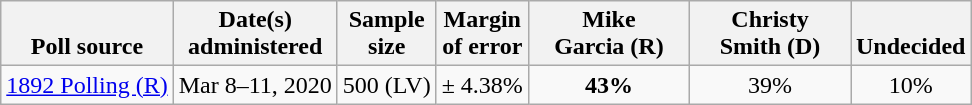<table class="wikitable" style="text-align:center;">
<tr valign=bottom>
<th>Poll source</th>
<th>Date(s)<br>administered</th>
<th>Sample<br>size</th>
<th>Margin<br>of error</th>
<th style="width:100px;">Mike<br>Garcia (R)</th>
<th style="width:100px;">Christy<br>Smith (D)</th>
<th>Undecided</th>
</tr>
<tr>
<td><a href='#'>1892 Polling (R)</a></td>
<td>Mar 8–11, 2020</td>
<td>500 (LV)</td>
<td>± 4.38%</td>
<td><strong>43%</strong></td>
<td>39%</td>
<td>10%</td>
</tr>
</table>
